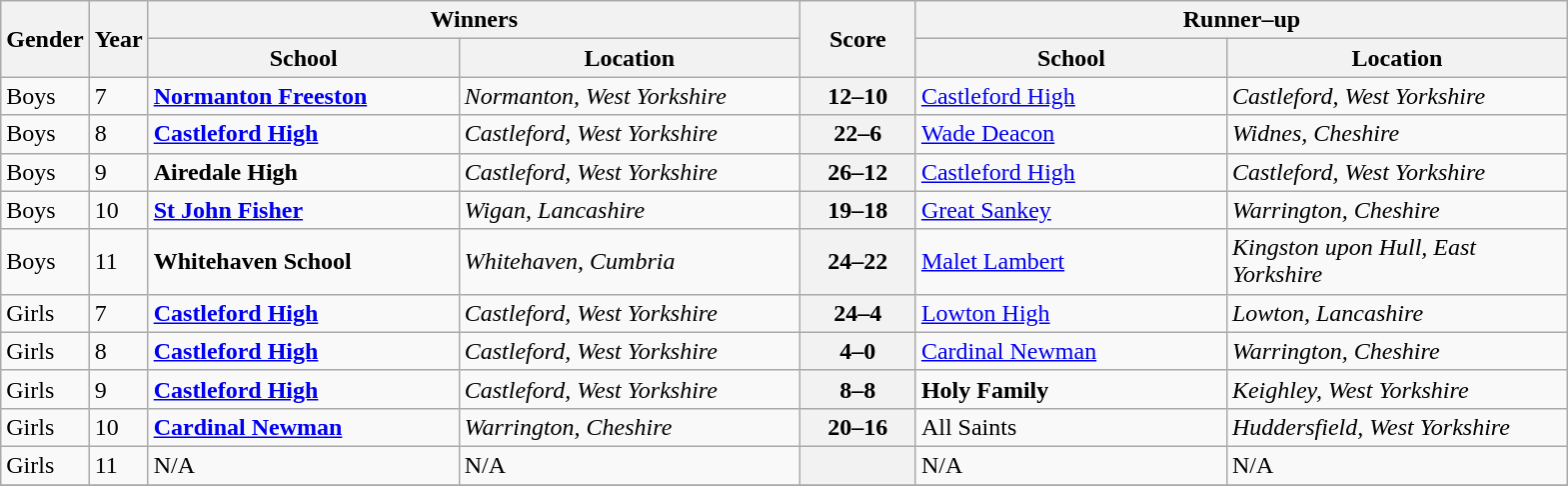<table class="wikitable" style="text-align:left;">
<tr>
<th width=20 rowspan=2>Gender</th>
<th width=20 rowspan=2>Year</th>
<th colspan=2>Winners</th>
<th width=70 rowspan=2>Score</th>
<th colspan=2>Runner–up</th>
</tr>
<tr>
<th width=200>School</th>
<th width=220>Location</th>
<th width=200>School</th>
<th width=220>Location</th>
</tr>
<tr>
<td>Boys</td>
<td>7</td>
<td><strong><a href='#'>Normanton Freeston</a></strong></td>
<td><em>Normanton, West Yorkshire</em></td>
<th text-align:center>12–10</th>
<td><a href='#'>Castleford High</a></td>
<td><em>Castleford, West Yorkshire</em></td>
</tr>
<tr>
<td>Boys</td>
<td>8</td>
<td><strong><a href='#'>Castleford High</a></strong></td>
<td><em>Castleford, West Yorkshire</em></td>
<th text-align:center>22–6</th>
<td><a href='#'>Wade Deacon</a></td>
<td><em>Widnes, Cheshire</em></td>
</tr>
<tr>
<td>Boys</td>
<td>9</td>
<td><strong>Airedale High</strong></td>
<td><em>Castleford, West Yorkshire</em></td>
<th text-align:center>26–12</th>
<td><a href='#'>Castleford High</a></td>
<td><em>Castleford, West Yorkshire</em></td>
</tr>
<tr>
<td>Boys</td>
<td>10</td>
<td><strong><a href='#'>St John Fisher</a></strong></td>
<td><em>Wigan, Lancashire</em></td>
<th text-align:center>19–18</th>
<td><a href='#'>Great Sankey</a></td>
<td><em>Warrington, Cheshire</em></td>
</tr>
<tr>
<td>Boys</td>
<td>11</td>
<td><strong>Whitehaven School</strong></td>
<td><em>Whitehaven, Cumbria</em></td>
<th text-align:center>24–22</th>
<td><a href='#'>Malet Lambert</a></td>
<td><em>Kingston upon Hull, East Yorkshire</em></td>
</tr>
<tr>
<td>Girls</td>
<td>7</td>
<td><strong><a href='#'>Castleford High</a></strong></td>
<td><em>Castleford, West Yorkshire</em></td>
<th text-align:center>24–4</th>
<td><a href='#'>Lowton High</a></td>
<td><em>Lowton, Lancashire</em></td>
</tr>
<tr>
<td>Girls</td>
<td>8</td>
<td><strong><a href='#'>Castleford High</a></strong></td>
<td><em>Castleford, West Yorkshire</em></td>
<th text-align:center>4–0</th>
<td><a href='#'>Cardinal Newman</a></td>
<td><em>Warrington, Cheshire</em></td>
</tr>
<tr>
<td>Girls</td>
<td>9</td>
<td><strong><a href='#'>Castleford High</a></strong></td>
<td><em>Castleford, West Yorkshire</em></td>
<th text-align:center>8–8<br></th>
<td><strong>Holy Family</strong></td>
<td><em>Keighley, West Yorkshire</em></td>
</tr>
<tr>
<td>Girls</td>
<td>10</td>
<td><strong><a href='#'>Cardinal Newman</a></strong></td>
<td><em>Warrington, Cheshire</em></td>
<th text-align:center>20–16</th>
<td>All Saints</td>
<td><em>Huddersfield, West Yorkshire</em></td>
</tr>
<tr>
<td>Girls</td>
<td>11</td>
<td><span>N/A</span></td>
<td><span>N/A</span></td>
<th text-align:center></th>
<td><span>N/A</span></td>
<td><span>N/A</span></td>
</tr>
<tr>
</tr>
</table>
